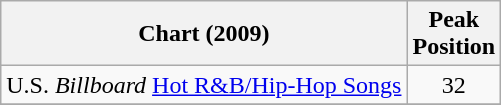<table class="wikitable">
<tr>
<th align="left">Chart (2009)</th>
<th align="left">Peak<br>Position</th>
</tr>
<tr>
<td align="left">U.S. <em>Billboard</em> <a href='#'>Hot R&B/Hip-Hop Songs</a></td>
<td align="center">32</td>
</tr>
<tr>
</tr>
</table>
